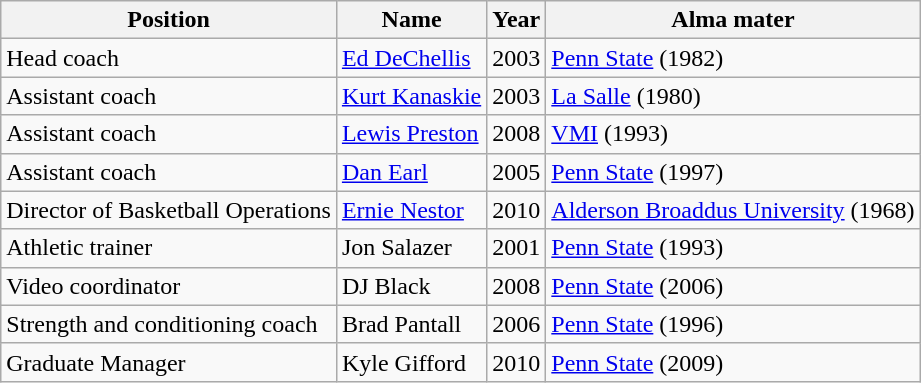<table class="wikitable" style">
<tr>
<th>Position</th>
<th>Name</th>
<th>Year</th>
<th>Alma mater</th>
</tr>
<tr>
<td>Head coach</td>
<td><a href='#'>Ed DeChellis</a></td>
<td>2003</td>
<td><a href='#'>Penn State</a> (1982)</td>
</tr>
<tr>
<td>Assistant coach</td>
<td><a href='#'>Kurt Kanaskie</a></td>
<td>2003</td>
<td><a href='#'>La Salle</a> (1980)</td>
</tr>
<tr>
<td>Assistant coach</td>
<td><a href='#'>Lewis Preston</a></td>
<td>2008</td>
<td><a href='#'>VMI</a> (1993)</td>
</tr>
<tr>
<td>Assistant coach</td>
<td><a href='#'>Dan Earl</a></td>
<td>2005</td>
<td><a href='#'>Penn State</a> (1997)</td>
</tr>
<tr>
<td>Director of Basketball Operations</td>
<td><a href='#'>Ernie Nestor</a></td>
<td>2010</td>
<td><a href='#'>Alderson Broaddus University</a> (1968)</td>
</tr>
<tr>
<td>Athletic trainer</td>
<td>Jon Salazer</td>
<td>2001</td>
<td><a href='#'>Penn State</a> (1993)</td>
</tr>
<tr>
<td>Video coordinator</td>
<td>DJ Black</td>
<td>2008</td>
<td><a href='#'>Penn State</a> (2006)</td>
</tr>
<tr>
<td>Strength and conditioning coach</td>
<td>Brad Pantall</td>
<td>2006</td>
<td><a href='#'>Penn State</a> (1996)</td>
</tr>
<tr>
<td>Graduate Manager</td>
<td>Kyle Gifford</td>
<td>2010</td>
<td><a href='#'>Penn State</a> (2009)</td>
</tr>
</table>
